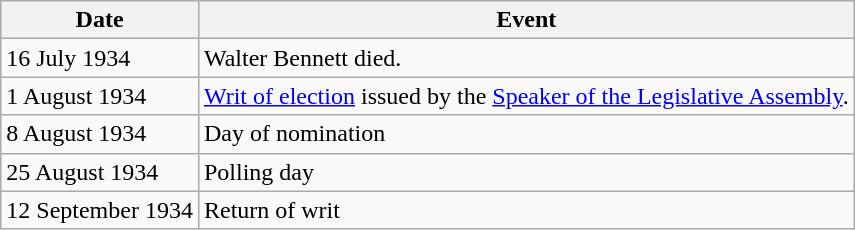<table class="wikitable">
<tr>
<th>Date</th>
<th>Event</th>
</tr>
<tr>
<td>16 July 1934</td>
<td>Walter Bennett died.</td>
</tr>
<tr>
<td>1 August 1934</td>
<td><a href='#'>Writ of election</a> issued by the <a href='#'>Speaker of the Legislative Assembly</a>.</td>
</tr>
<tr>
<td>8 August 1934</td>
<td>Day of nomination</td>
</tr>
<tr>
<td>25 August 1934</td>
<td>Polling day</td>
</tr>
<tr>
<td>12 September 1934</td>
<td>Return of writ</td>
</tr>
</table>
